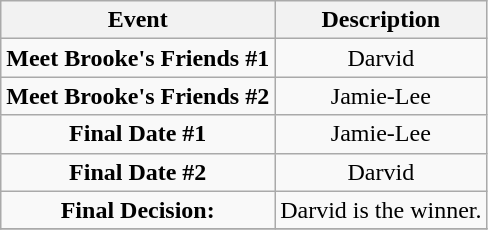<table class="wikitable sortable" style="text-align:center;">
<tr>
<th>Event</th>
<th>Description</th>
</tr>
<tr>
<td><strong>Meet Brooke's Friends #1</strong></td>
<td>Darvid</td>
</tr>
<tr>
<td><strong>Meet Brooke's Friends #2</strong></td>
<td>Jamie-Lee</td>
</tr>
<tr>
<td><strong>Final Date #1</strong></td>
<td>Jamie-Lee</td>
</tr>
<tr>
<td><strong>Final Date #2</strong></td>
<td>Darvid</td>
</tr>
<tr>
<td><strong>Final Decision:</strong></td>
<td>Darvid is the winner.</td>
</tr>
<tr>
</tr>
</table>
